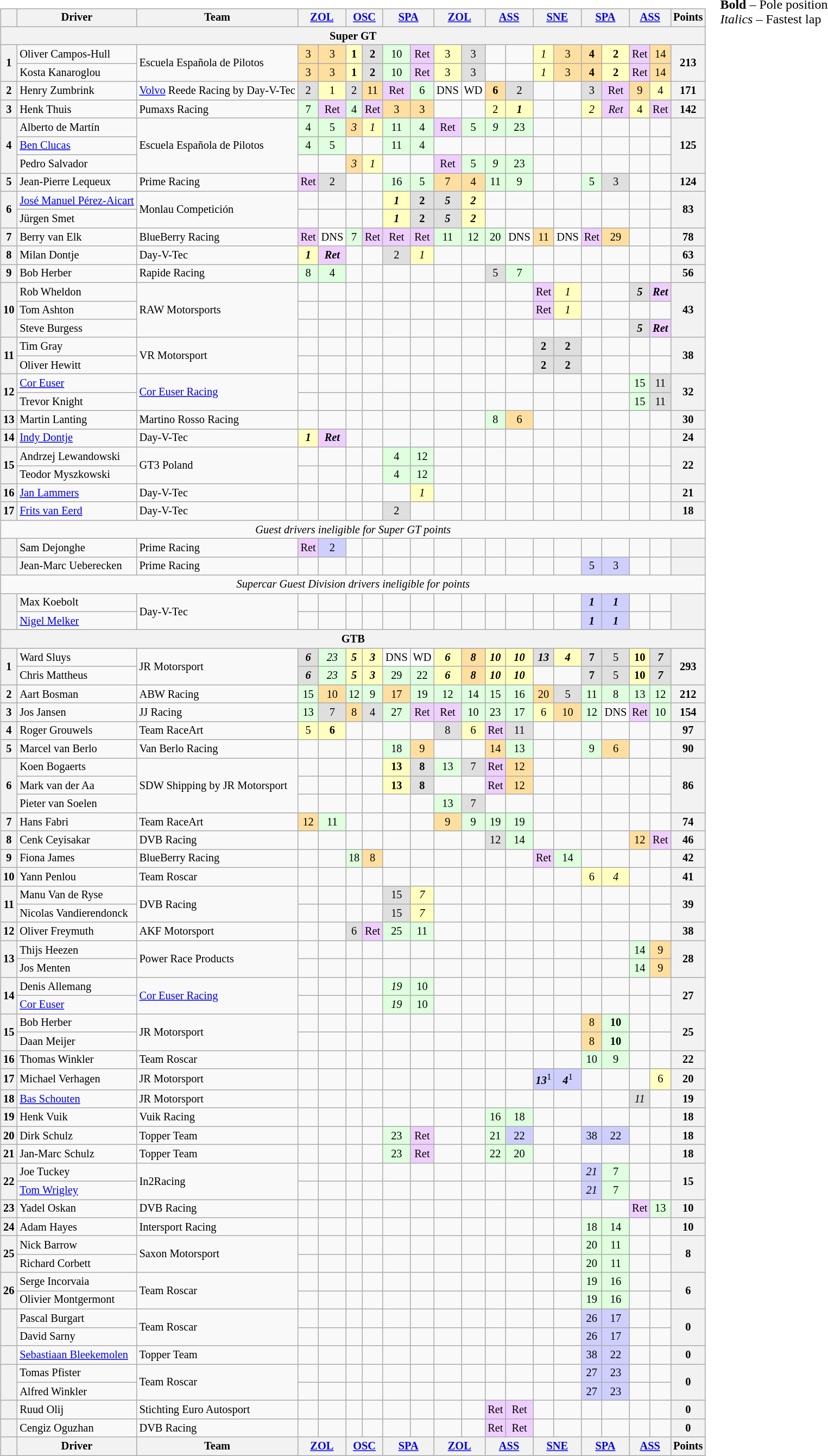<table>
<tr>
<td valign="top"><br><table class="wikitable" style="font-size: 85%; text-align:center;">
<tr>
<th></th>
<th>Driver</th>
<th>Team</th>
<th colspan=2><a href='#'>ZOL</a><br></th>
<th colspan=2><a href='#'>OSC</a><br></th>
<th colspan=2><a href='#'>SPA</a><br></th>
<th colspan=2><a href='#'>ZOL</a><br></th>
<th colspan=2><a href='#'>ASS</a><br></th>
<th colspan=2><a href='#'>SNE</a><br></th>
<th colspan=2><a href='#'>SPA</a><br></th>
<th colspan=2><a href='#'>ASS</a><br></th>
<th>Points</th>
</tr>
<tr>
<th colspan=20>Super GT</th>
</tr>
<tr>
<th rowspan=2>1</th>
<td align=left> Oliver Campos-Hull</td>
<td rowspan=2 align=left> Escuela Española de Pilotos</td>
<td style="background:#FFDF9F;">3</td>
<td style="background:#FFDF9F;">3</td>
<td style="background:#FFFFBF;"><strong>1</strong></td>
<td style="background:#DFDFDF;"><strong>2</strong></td>
<td style="background:#DFFFDF;">10</td>
<td style="background:#EFCFFF;">Ret</td>
<td style="background:#FFFFBF;">3</td>
<td style="background:#DFDFDF;">3</td>
<td></td>
<td></td>
<td style="background:#FFFFBF;"><em>1</em></td>
<td style="background:#FFDF9F;">3</td>
<td style="background:#FFDF9F;"><strong>4</strong></td>
<td style="background:#FFFFBF;"><strong>2</strong></td>
<td style="background:#EFCFFF;">Ret</td>
<td style="background:#FFDF9F;">14</td>
<th rowspan=2>213</th>
</tr>
<tr>
<td align=left> Kosta Kanaroglou</td>
<td style="background:#FFDF9F;">3</td>
<td style="background:#FFDF9F;">3</td>
<td style="background:#FFFFBF;"><strong>1</strong></td>
<td style="background:#DFDFDF;"><strong>2</strong></td>
<td style="background:#DFFFDF;">10</td>
<td style="background:#EFCFFF;">Ret</td>
<td style="background:#FFFFBF;">3</td>
<td style="background:#DFDFDF;">3</td>
<td></td>
<td></td>
<td style="background:#FFFFBF;"><em>1</em></td>
<td style="background:#FFDF9F;">3</td>
<td style="background:#FFDF9F;"><strong>4</strong></td>
<td style="background:#FFFFBF;"><strong>2</strong></td>
<td style="background:#EFCFFF;">Ret</td>
<td style="background:#FFDF9F;">14</td>
</tr>
<tr>
<th>2</th>
<td align=left> Henry Zumbrink</td>
<td align=left> <a href='#'>Volvo</a> Reede Racing by Day-V-Tec</td>
<td style="background:#DFDFDF;">2</td>
<td style="background:#FFFFBF;">1</td>
<td style="background:#DFDFDF;">2</td>
<td style="background:#FFDF9F;">11</td>
<td style="background:#EFCFFF;">Ret</td>
<td style="background:#DFFFDF;">6</td>
<td style="background:#FFFFFF;">DNS</td>
<td style="background:#FFFFFF;">WD</td>
<td style="background:#FFDF9F;"><strong>6</strong></td>
<td style="background:#DFDFDF;">2</td>
<td></td>
<td></td>
<td style="background:#DFDFDF;">3</td>
<td style="background:#EFCFFF;">Ret</td>
<td style="background:#FFDF9F;">9</td>
<td style="background:#FFFFBF;">4</td>
<th>171</th>
</tr>
<tr>
<th>3</th>
<td align=left> Henk Thuis</td>
<td align=left> Pumaxs Racing</td>
<td style="background:#DFFFDF;">7</td>
<td style="background:#EFCFFF;">Ret</td>
<td style="background:#DFFFDF;">4</td>
<td style="background:#EFCFFF;">Ret</td>
<td style="background:#FFDF9F;">3</td>
<td style="background:#FFDF9F;">3</td>
<td></td>
<td></td>
<td style="background:#FFFFBF;">2</td>
<td style="background:#FFFFBF;"><strong><em>1</em></strong></td>
<td></td>
<td></td>
<td style="background:#FFFFBF;"><em>2</em></td>
<td style="background:#EFCFFF;"><em>Ret</em></td>
<td style="background:#FFFFBF;">4</td>
<td style="background:#EFCFFF;">Ret</td>
<th>142</th>
</tr>
<tr>
<th rowspan=3>4</th>
<td align=left> Alberto de Martín</td>
<td rowspan=3 align=left> Escuela Española de Pilotos</td>
<td style="background:#DFFFDF;">4</td>
<td style="background:#DFFFDF;">5</td>
<td style="background:#FFDF9F;"><em>3</em></td>
<td style="background:#FFFFBF;"><em>1</em></td>
<td style="background:#DFFFDF;">11</td>
<td style="background:#DFFFDF;">4</td>
<td style="background:#EFCFFF;">Ret</td>
<td style="background:#DFFFDF;">5</td>
<td style="background:#DFFFDF;"><em>9</em></td>
<td style="background:#DFFFDF;">23</td>
<td></td>
<td></td>
<td></td>
<td></td>
<td></td>
<td></td>
<th rowspan=3>125</th>
</tr>
<tr>
<td align=left> <a href='#'>Ben Clucas</a></td>
<td style="background:#DFFFDF;">4</td>
<td style="background:#DFFFDF;">5</td>
<td></td>
<td></td>
<td style="background:#DFFFDF;">11</td>
<td style="background:#DFFFDF;">4</td>
<td></td>
<td></td>
<td></td>
<td></td>
<td></td>
<td></td>
<td></td>
<td></td>
<td></td>
<td></td>
</tr>
<tr>
<td align=left> Pedro Salvador</td>
<td></td>
<td></td>
<td style="background:#FFDF9F;"><em>3</em></td>
<td style="background:#FFFFBF;"><em>1</em></td>
<td></td>
<td></td>
<td style="background:#EFCFFF;">Ret</td>
<td style="background:#DFFFDF;">5</td>
<td style="background:#DFFFDF;"><em>9</em></td>
<td style="background:#DFFFDF;">23</td>
<td></td>
<td></td>
<td></td>
<td></td>
<td></td>
<td></td>
</tr>
<tr>
<th>5</th>
<td align=left> Jean-Pierre Lequeux</td>
<td align=left> Prime Racing</td>
<td style="background:#EFCFFF;">Ret</td>
<td style="background:#DFDFDF;">2</td>
<td></td>
<td></td>
<td style="background:#DFFFDF;">16</td>
<td style="background:#DFFFDF;">5</td>
<td style="background:#FFDF9F;">7</td>
<td style="background:#FFDF9F;">4</td>
<td style="background:#DFFFDF;">11</td>
<td style="background:#DFFFDF;">9</td>
<td></td>
<td></td>
<td style="background:#DFFFDF;">5</td>
<td style="background:#DFDFDF;">3</td>
<td></td>
<td></td>
<th>124</th>
</tr>
<tr>
<th rowspan=2>6</th>
<td align=left> <a href='#'>José Manuel Pérez-Aicart</a></td>
<td rowspan=2 align=left> Monlau Competición</td>
<td></td>
<td></td>
<td></td>
<td></td>
<td style="background:#FFFFBF;"><strong><em>1</em></strong></td>
<td style="background:#DFDFDF;"><strong>2</strong></td>
<td style="background:#DFDFDF;"><strong><em>5</em></strong></td>
<td style="background:#FFFFBF;"><strong><em>2</em></strong></td>
<td></td>
<td></td>
<td></td>
<td></td>
<td></td>
<td></td>
<td></td>
<td></td>
<th rowspan=2>83</th>
</tr>
<tr>
<td align=left> Jürgen Smet</td>
<td></td>
<td></td>
<td></td>
<td></td>
<td style="background:#FFFFBF;"><strong><em>1</em></strong></td>
<td style="background:#DFDFDF;"><strong>2</strong></td>
<td style="background:#DFDFDF;"><strong><em>5</em></strong></td>
<td style="background:#FFFFBF;"><strong><em>2</em></strong></td>
<td></td>
<td></td>
<td></td>
<td></td>
<td></td>
<td></td>
<td></td>
<td></td>
</tr>
<tr>
<th>7</th>
<td align=left> Berry van Elk</td>
<td align=left> BlueBerry Racing</td>
<td style="background:#EFCFFF;">Ret</td>
<td style="background:#FFFFFF;">DNS</td>
<td style="background:#DFFFDF;">7</td>
<td style="background:#EFCFFF;">Ret</td>
<td style="background:#EFCFFF;">Ret</td>
<td style="background:#EFCFFF;">Ret</td>
<td style="background:#DFFFDF;">11</td>
<td style="background:#DFFFDF;">12</td>
<td style="background:#DFFFDF;">20</td>
<td style="background:#FFFFFF;">DNS</td>
<td style="background:#FFDF9F;">11</td>
<td style="background:#FFFFFF;">DNS</td>
<td style="background:#EFCFFF;">Ret</td>
<td style="background:#FFDF9F;">29</td>
<td></td>
<td></td>
<th>78</th>
</tr>
<tr>
<th>8</th>
<td align=left> Milan Dontje</td>
<td align=left> Day-V-Tec</td>
<td style="background:#FFFFBF;"><strong><em>1</em></strong></td>
<td style="background:#EFCFFF;"><strong><em>Ret</em></strong></td>
<td></td>
<td></td>
<td style="background:#DFDFDF;">2</td>
<td style="background:#FFFFBF;"><em>1</em></td>
<td></td>
<td></td>
<td></td>
<td></td>
<td></td>
<td></td>
<td></td>
<td></td>
<td></td>
<td></td>
<th>63</th>
</tr>
<tr>
<th>9</th>
<td align=left> Bob Herber</td>
<td align=left> Rapide Racing</td>
<td style="background:#DFFFDF;">8</td>
<td style="background:#DFFFDF;">4</td>
<td></td>
<td></td>
<td></td>
<td></td>
<td></td>
<td></td>
<td style="background:#DFDFDF;">5</td>
<td style="background:#DFFFDF;">7</td>
<td></td>
<td></td>
<td></td>
<td></td>
<td></td>
<td></td>
<th>56</th>
</tr>
<tr>
<th rowspan=3>10</th>
<td align=left> Rob Wheldon</td>
<td rowspan=3 align=left> RAW Motorsports</td>
<td></td>
<td></td>
<td></td>
<td></td>
<td></td>
<td></td>
<td></td>
<td></td>
<td></td>
<td></td>
<td style="background:#EFCFFF;">Ret</td>
<td style="background:#FFFFBF;"><em>1</em></td>
<td></td>
<td></td>
<td style="background:#DFDFDF;"><strong><em>5</em></strong></td>
<td style="background:#EFCFFF;"><strong><em>Ret</em></strong></td>
<th rowspan=3>43</th>
</tr>
<tr>
<td align=left> Tom Ashton</td>
<td></td>
<td></td>
<td></td>
<td></td>
<td></td>
<td></td>
<td></td>
<td></td>
<td></td>
<td></td>
<td style="background:#EFCFFF;">Ret</td>
<td style="background:#FFFFBF;"><em>1</em></td>
<td></td>
<td></td>
<td></td>
<td></td>
</tr>
<tr>
<td align=left> Steve Burgess</td>
<td></td>
<td></td>
<td></td>
<td></td>
<td></td>
<td></td>
<td></td>
<td></td>
<td></td>
<td></td>
<td></td>
<td></td>
<td></td>
<td></td>
<td style="background:#DFDFDF;"><strong><em>5</em></strong></td>
<td style="background:#EFCFFF;"><strong><em>Ret</em></strong></td>
</tr>
<tr>
<th rowspan=2>11</th>
<td align=left> Tim Gray</td>
<td rowspan=2 align=left> VR Motorsport</td>
<td></td>
<td></td>
<td></td>
<td></td>
<td></td>
<td></td>
<td></td>
<td></td>
<td></td>
<td></td>
<td style="background:#DFDFDF;"><strong>2</strong></td>
<td style="background:#DFDFDF;"><strong>2</strong></td>
<td></td>
<td></td>
<td></td>
<td></td>
<th rowspan=2>38</th>
</tr>
<tr>
<td align=left> Oliver Hewitt</td>
<td></td>
<td></td>
<td></td>
<td></td>
<td></td>
<td></td>
<td></td>
<td></td>
<td></td>
<td></td>
<td style="background:#DFDFDF;"><strong>2</strong></td>
<td style="background:#DFDFDF;"><strong>2</strong></td>
<td></td>
<td></td>
<td></td>
<td></td>
</tr>
<tr>
<th rowspan=2>12</th>
<td align=left> <a href='#'>Cor Euser</a></td>
<td rowspan=2 align=left> <a href='#'>Cor Euser Racing</a></td>
<td></td>
<td></td>
<td></td>
<td></td>
<td></td>
<td></td>
<td></td>
<td></td>
<td></td>
<td></td>
<td></td>
<td></td>
<td></td>
<td></td>
<td style="background:#DFFFDF;">15</td>
<td style="background:#DFDFDF;">11</td>
<th rowspan=2>32</th>
</tr>
<tr>
<td align=left> Trevor Knight</td>
<td></td>
<td></td>
<td></td>
<td></td>
<td></td>
<td></td>
<td></td>
<td></td>
<td></td>
<td></td>
<td></td>
<td></td>
<td></td>
<td></td>
<td style="background:#DFFFDF;">15</td>
<td style="background:#DFDFDF;">11</td>
</tr>
<tr>
<th>13</th>
<td align=left> Martin Lanting</td>
<td align=left> Martino Rosso Racing</td>
<td></td>
<td></td>
<td></td>
<td></td>
<td></td>
<td></td>
<td></td>
<td></td>
<td style="background:#DFFFDF;">8</td>
<td style="background:#FFDF9F;">6</td>
<td></td>
<td></td>
<td></td>
<td></td>
<td></td>
<td></td>
<th>30</th>
</tr>
<tr>
<th>14</th>
<td align=left> <a href='#'>Indy Dontje</a></td>
<td align=left> Day-V-Tec</td>
<td style="background:#FFFFBF;"><strong><em>1</em></strong></td>
<td style="background:#EFCFFF;"><strong><em>Ret</em></strong></td>
<td></td>
<td></td>
<td></td>
<td></td>
<td></td>
<td></td>
<td></td>
<td></td>
<td></td>
<td></td>
<td></td>
<td></td>
<td></td>
<td></td>
<th>24</th>
</tr>
<tr>
<th rowspan=2>15</th>
<td align=left> Andrzej Lewandowski</td>
<td rowspan=2 align=left> GT3 Poland</td>
<td></td>
<td></td>
<td></td>
<td></td>
<td style="background:#DFFFDF;">4</td>
<td style="background:#DFFFDF;">12</td>
<td></td>
<td></td>
<td></td>
<td></td>
<td></td>
<td></td>
<td></td>
<td></td>
<td></td>
<td></td>
<th rowspan=2>22</th>
</tr>
<tr>
<td align=left> Teodor Myszkowski</td>
<td></td>
<td></td>
<td></td>
<td></td>
<td style="background:#DFFFDF;">4</td>
<td style="background:#DFFFDF;">12</td>
<td></td>
<td></td>
<td></td>
<td></td>
<td></td>
<td></td>
<td></td>
<td></td>
<td></td>
<td></td>
</tr>
<tr>
<th>16</th>
<td align=left> <a href='#'>Jan Lammers</a></td>
<td align=left> Day-V-Tec</td>
<td></td>
<td></td>
<td></td>
<td></td>
<td></td>
<td style="background:#FFFFBF;"><em>1</em></td>
<td></td>
<td></td>
<td></td>
<td></td>
<td></td>
<td></td>
<td></td>
<td></td>
<td></td>
<td></td>
<th>21</th>
</tr>
<tr>
<th>17</th>
<td align=left> <a href='#'>Frits van Eerd</a></td>
<td align=left> Day-V-Tec</td>
<td></td>
<td></td>
<td></td>
<td></td>
<td style="background:#DFDFDF;">2</td>
<td></td>
<td></td>
<td></td>
<td></td>
<td></td>
<td></td>
<td></td>
<td></td>
<td></td>
<td></td>
<td></td>
<th>18</th>
</tr>
<tr>
<td colspan=20 align=center><em>Guest drivers ineligible for Super GT points</em></td>
</tr>
<tr>
<th></th>
<td align=left> Sam Dejonghe</td>
<td align=left> Prime Racing</td>
<td style="background:#EFCFFF;">Ret</td>
<td style="background:#CFCFFF;">2</td>
<td></td>
<td></td>
<td></td>
<td></td>
<td></td>
<td></td>
<td></td>
<td></td>
<td></td>
<td></td>
<td></td>
<td></td>
<td></td>
<td></td>
<th></th>
</tr>
<tr>
<th></th>
<td align=left> Jean-Marc Ueberecken</td>
<td align=left> Prime Racing</td>
<td></td>
<td></td>
<td></td>
<td></td>
<td></td>
<td></td>
<td></td>
<td></td>
<td></td>
<td></td>
<td></td>
<td></td>
<td style="background:#CFCFFF;">5</td>
<td style="background:#CFCFFF;">3</td>
<td></td>
<td></td>
<th></th>
</tr>
<tr>
<td colspan=20 align=center><em>Supercar Guest Division drivers ineligible for points</em></td>
</tr>
<tr>
<th rowspan=2></th>
<td align=left> Max Koebolt</td>
<td rowspan=2 align=left> Day-V-Tec</td>
<td></td>
<td></td>
<td></td>
<td></td>
<td></td>
<td></td>
<td></td>
<td></td>
<td></td>
<td></td>
<td></td>
<td></td>
<td style="background:#CFCFFF;"><strong><em>1</em></strong></td>
<td style="background:#CFCFFF;"><strong><em>1</em></strong></td>
<td></td>
<td></td>
<th rowspan=2></th>
</tr>
<tr>
<td align=left> <a href='#'>Nigel Melker</a></td>
<td></td>
<td></td>
<td></td>
<td></td>
<td></td>
<td></td>
<td></td>
<td></td>
<td></td>
<td></td>
<td></td>
<td></td>
<td style="background:#CFCFFF;"><strong><em>1</em></strong></td>
<td style="background:#CFCFFF;"><strong><em>1</em></strong></td>
<td></td>
<td></td>
</tr>
<tr>
<th colspan=20>GTB</th>
</tr>
<tr>
<th rowspan=2>1</th>
<td align=left> Ward Sluys</td>
<td rowspan=2 align=left> JR Motorsport</td>
<td style="background:#DFDFDF;"><strong><em>6</em></strong></td>
<td style="background:#DFFFDF;"><em>23</em></td>
<td style="background:#FFFFBF;"><strong><em>5</em></strong></td>
<td style="background:#FFFFBF;"><strong><em>3</em></strong></td>
<td style="background:#FFFFFF;">DNS</td>
<td style="background:#FFFFFF;">WD</td>
<td style="background:#FFFFBF;"><strong><em>6</em></strong></td>
<td style="background:#FFDF9F;"><strong><em>8</em></strong></td>
<td style="background:#FFFFBF;"><strong><em>10</em></strong></td>
<td style="background:#FFFFBF;"><strong><em>10</em></strong></td>
<td style="background:#DFDFDF;"><strong><em>13</em></strong></td>
<td style="background:#FFFFBF;"><strong><em>4</em></strong></td>
<td style="background:#DFDFDF;"><strong>7</strong></td>
<td style="background:#DFDFDF;">5</td>
<td style="background:#FFFFBF;"><strong>10</strong></td>
<td style="background:#DFDFDF;"><strong><em>7</em></strong></td>
<th rowspan=2>293</th>
</tr>
<tr>
<td align=left> Chris Mattheus</td>
<td style="background:#DFDFDF;"><strong><em>6</em></strong></td>
<td style="background:#DFFFDF;"><em>23</em></td>
<td style="background:#FFFFBF;"><strong><em>5</em></strong></td>
<td style="background:#FFFFBF;"><strong><em>3</em></strong></td>
<td style="background:#DFFFDF;">29</td>
<td style="background:#DFFFDF;">22</td>
<td style="background:#FFFFBF;"><strong><em>6</em></strong></td>
<td style="background:#FFDF9F;"><strong><em>8</em></strong></td>
<td style="background:#FFFFBF;"><strong><em>10</em></strong></td>
<td style="background:#FFFFBF;"><strong><em>10</em></strong></td>
<td></td>
<td></td>
<td style="background:#DFDFDF;"><strong>7</strong></td>
<td style="background:#DFDFDF;">5</td>
<td style="background:#FFFFBF;"><strong>10</strong></td>
<td style="background:#DFDFDF;"><strong><em>7</em></strong></td>
</tr>
<tr>
<th>2</th>
<td align=left> Aart Bosman</td>
<td align=left> ABW Racing</td>
<td style="background:#DFFFDF;">15</td>
<td style="background:#FFDF9F;">10</td>
<td style="background:#DFFFDF;">12</td>
<td style="background:#DFFFDF;">9</td>
<td style="background:#FFDF9F;">17</td>
<td style="background:#DFFFDF;">19</td>
<td style="background:#DFFFDF;">12</td>
<td style="background:#DFFFDF;">14</td>
<td style="background:#DFFFDF;">15</td>
<td style="background:#DFFFDF;">16</td>
<td style="background:#FFDF9F;">20</td>
<td style="background:#DFDFDF;">5</td>
<td style="background:#DFFFDF;">11</td>
<td style="background:#DFFFDF;">8</td>
<td style="background:#DFFFDF;">13</td>
<td style="background:#DFFFDF;">12</td>
<th>212</th>
</tr>
<tr>
<th>3</th>
<td align=left> Jos Jansen</td>
<td align=left> JJ Racing</td>
<td style="background:#DFFFDF;">13</td>
<td style="background:#DFDFDF;">7</td>
<td style="background:#FFDF9F;">8</td>
<td style="background:#DFDFDF;">4</td>
<td style="background:#DFFFDF;">27</td>
<td style="background:#EFCFFF;">Ret</td>
<td style="background:#EFCFFF;">Ret</td>
<td style="background:#DFFFDF;">10</td>
<td style="background:#DFFFDF;">23</td>
<td style="background:#DFFFDF;">17</td>
<td style="background:#FFFFBF;">6</td>
<td style="background:#FFDF9F;">10</td>
<td style="background:#DFFFDF;">12</td>
<td style="background:#FFFFFF;">DNS</td>
<td style="background:#EFCFFF;">Ret</td>
<td style="background:#DFFFDF;">10</td>
<th>154</th>
</tr>
<tr>
<th>4</th>
<td align=left> Roger Grouwels</td>
<td align=left> Team RaceArt</td>
<td style="background:#FFFFBF;">5</td>
<td style="background:#FFFFBF;"><strong>6</strong></td>
<td></td>
<td></td>
<td></td>
<td></td>
<td style="background:#DFDFDF;">8</td>
<td style="background:#FFFFBF;">6</td>
<td style="background:#EFCFFF;">Ret</td>
<td style="background:#DFDFDF;">11</td>
<td></td>
<td></td>
<td></td>
<td></td>
<td></td>
<td></td>
<th>97</th>
</tr>
<tr>
<th>5</th>
<td align=left> Marcel van Berlo</td>
<td align=left> Van Berlo Racing</td>
<td></td>
<td></td>
<td></td>
<td></td>
<td style="background:#DFFFDF;">18</td>
<td style="background:#FFDF9F;">9</td>
<td></td>
<td></td>
<td style="background:#FFDF9F;">14</td>
<td style="background:#DFFFDF;">13</td>
<td></td>
<td></td>
<td style="background:#DFFFDF;">9</td>
<td style="background:#FFDF9F;">6</td>
<td></td>
<td></td>
<th>90</th>
</tr>
<tr>
<th rowspan=3>6</th>
<td align=left> Koen Bogaerts</td>
<td rowspan=3 align=left> SDW Shipping by JR Motorsport</td>
<td></td>
<td></td>
<td></td>
<td></td>
<td style="background:#FFFFBF;"><strong>13</strong></td>
<td style="background:#DFDFDF;"><strong>8</strong></td>
<td style="background:#DFFFDF;">13</td>
<td style="background:#DFDFDF;">7</td>
<td style="background:#EFCFFF;">Ret</td>
<td style="background:#FFDF9F;">12</td>
<td></td>
<td></td>
<td></td>
<td></td>
<td></td>
<td></td>
<th rowspan=3>86</th>
</tr>
<tr>
<td align=left> Mark van der Aa</td>
<td></td>
<td></td>
<td></td>
<td></td>
<td style="background:#FFFFBF;"><strong>13</strong></td>
<td style="background:#DFDFDF;"><strong>8</strong></td>
<td></td>
<td></td>
<td style="background:#EFCFFF;">Ret</td>
<td style="background:#FFDF9F;">12</td>
<td></td>
<td></td>
<td></td>
<td></td>
<td></td>
<td></td>
</tr>
<tr>
<td align=left> Pieter van Soelen</td>
<td></td>
<td></td>
<td></td>
<td></td>
<td></td>
<td></td>
<td style="background:#DFFFDF;">13</td>
<td style="background:#DFDFDF;">7</td>
<td></td>
<td></td>
<td></td>
<td></td>
<td></td>
<td></td>
<td></td>
<td></td>
</tr>
<tr>
<th>7</th>
<td align=left> Hans Fabri</td>
<td align=left> Team RaceArt</td>
<td style="background:#FFDF9F;">12</td>
<td style="background:#DFFFDF;">11</td>
<td></td>
<td></td>
<td></td>
<td></td>
<td style="background:#FFDF9F;">9</td>
<td style="background:#DFFFDF;">9</td>
<td style="background:#DFFFDF;">19</td>
<td style="background:#DFFFDF;">19</td>
<td></td>
<td></td>
<td></td>
<td></td>
<td></td>
<td></td>
<th>74</th>
</tr>
<tr>
<th>8</th>
<td align=left> Cenk Ceyisakar</td>
<td align=left> DVB Racing</td>
<td></td>
<td></td>
<td></td>
<td></td>
<td></td>
<td></td>
<td></td>
<td></td>
<td style="background:#DFDFDF;">12</td>
<td style="background:#DFFFDF;">14</td>
<td></td>
<td></td>
<td></td>
<td></td>
<td style="background:#FFDF9F;">12</td>
<td style="background:#EFCFFF;">Ret</td>
<th>46</th>
</tr>
<tr>
<th>9</th>
<td align=left> Fiona James</td>
<td align=left> BlueBerry Racing</td>
<td></td>
<td></td>
<td style="background:#DFFFDF;">18</td>
<td style="background:#FFDF9F;">8</td>
<td></td>
<td></td>
<td></td>
<td></td>
<td></td>
<td></td>
<td style="background:#EFCFFF;">Ret</td>
<td style="background:#DFFFDF;">14</td>
<td></td>
<td></td>
<td></td>
<td></td>
<th>42</th>
</tr>
<tr>
<th>10</th>
<td align=left> Yann Penlou</td>
<td align=left> Team Roscar</td>
<td></td>
<td></td>
<td></td>
<td></td>
<td></td>
<td></td>
<td></td>
<td></td>
<td></td>
<td></td>
<td></td>
<td></td>
<td style="background:#FFFFBF;">6</td>
<td style="background:#FFFFBF;"><em>4</em></td>
<td></td>
<td></td>
<th>41</th>
</tr>
<tr>
<th rowspan=2>11</th>
<td align=left> Manu Van de Ryse</td>
<td rowspan=2 align=left> DVB Racing</td>
<td></td>
<td></td>
<td></td>
<td></td>
<td style="background:#DFDFDF;">15</td>
<td style="background:#FFFFBF;"><em>7</em></td>
<td></td>
<td></td>
<td></td>
<td></td>
<td></td>
<td></td>
<td></td>
<td></td>
<td></td>
<td></td>
<th rowspan=2>39</th>
</tr>
<tr>
<td align=left> Nicolas Vandierendonck</td>
<td></td>
<td></td>
<td></td>
<td></td>
<td style="background:#DFDFDF;">15</td>
<td style="background:#FFFFBF;"><em>7</em></td>
<td></td>
<td></td>
<td></td>
<td></td>
<td></td>
<td></td>
<td></td>
<td></td>
<td></td>
<td></td>
</tr>
<tr>
<th>12</th>
<td align=left> Oliver Freymuth</td>
<td align=left> AKF Motorsport</td>
<td></td>
<td></td>
<td style="background:#DFDFDF;">6</td>
<td style="background:#EFCFFF;">Ret</td>
<td style="background:#DFFFDF;">25</td>
<td style="background:#DFFFDF;">11</td>
<td></td>
<td></td>
<td></td>
<td></td>
<td></td>
<td></td>
<td></td>
<td></td>
<td></td>
<td></td>
<th>38</th>
</tr>
<tr>
<th rowspan=2>13</th>
<td align=left> Thijs Heezen</td>
<td rowspan=2 align=left> Power Race Products</td>
<td></td>
<td></td>
<td></td>
<td></td>
<td></td>
<td></td>
<td></td>
<td></td>
<td></td>
<td></td>
<td></td>
<td></td>
<td></td>
<td></td>
<td style="background:#DFFFDF;">14</td>
<td style="background:#FFDF9F;">9</td>
<th rowspan=2>28</th>
</tr>
<tr>
<td align=left> Jos Menten</td>
<td></td>
<td></td>
<td></td>
<td></td>
<td></td>
<td></td>
<td></td>
<td></td>
<td></td>
<td></td>
<td></td>
<td></td>
<td></td>
<td></td>
<td style="background:#DFFFDF;">14</td>
<td style="background:#FFDF9F;">9</td>
</tr>
<tr>
<th rowspan=2>14</th>
<td align=left> Denis Allemang</td>
<td rowspan=2 align=left> <a href='#'>Cor Euser Racing</a></td>
<td></td>
<td></td>
<td></td>
<td></td>
<td style="background:#DFFFDF;"><em>19</em></td>
<td style="background:#DFFFDF;">10</td>
<td></td>
<td></td>
<td></td>
<td></td>
<td></td>
<td></td>
<td></td>
<td></td>
<td></td>
<td></td>
<th rowspan=2>27</th>
</tr>
<tr>
<td align=left> <a href='#'>Cor Euser</a></td>
<td></td>
<td></td>
<td></td>
<td></td>
<td style="background:#DFFFDF;"><em>19</em></td>
<td style="background:#DFFFDF;">10</td>
<td></td>
<td></td>
<td></td>
<td></td>
<td></td>
<td></td>
<td></td>
<td></td>
<td></td>
<td></td>
</tr>
<tr>
<th rowspan=2>15</th>
<td align=left> Bob Herber</td>
<td rowspan=2 align=left> JR Motorsport</td>
<td></td>
<td></td>
<td></td>
<td></td>
<td></td>
<td></td>
<td></td>
<td></td>
<td></td>
<td></td>
<td></td>
<td></td>
<td style="background:#FFDF9F;">8</td>
<td style="background:#DFFFDF;"><strong>10</strong></td>
<td></td>
<td></td>
<th rowspan=2>25</th>
</tr>
<tr>
<td align=left> Daan Meijer</td>
<td></td>
<td></td>
<td></td>
<td></td>
<td></td>
<td></td>
<td></td>
<td></td>
<td></td>
<td></td>
<td></td>
<td></td>
<td style="background:#FFDF9F;">8</td>
<td style="background:#DFFFDF;"><strong>10</strong></td>
<td></td>
<td></td>
</tr>
<tr>
<th>16</th>
<td align=left> Thomas Winkler</td>
<td align=left> Team Roscar</td>
<td></td>
<td></td>
<td></td>
<td></td>
<td></td>
<td></td>
<td></td>
<td></td>
<td></td>
<td></td>
<td></td>
<td></td>
<td style="background:#DFFFDF;">10</td>
<td style="background:#DFFFDF;">9</td>
<td></td>
<td></td>
<th>22</th>
</tr>
<tr>
<th>17</th>
<td align=left> Michael Verhagen</td>
<td align=left> JR Motorsport</td>
<td></td>
<td></td>
<td></td>
<td></td>
<td></td>
<td></td>
<td></td>
<td></td>
<td></td>
<td></td>
<td style="background:#CFCFFF;"><strong><em>13</em></strong><sup>1</sup></td>
<td style="background:#CFCFFF;"><strong><em>4</em></strong><sup>1</sup></td>
<td></td>
<td></td>
<td></td>
<td style="background:#FFFFBF;">6</td>
<th>20</th>
</tr>
<tr>
<th>18</th>
<td align=left> <a href='#'>Bas Schouten</a></td>
<td align=left> JR Motorsport</td>
<td></td>
<td></td>
<td></td>
<td></td>
<td></td>
<td></td>
<td></td>
<td></td>
<td></td>
<td></td>
<td></td>
<td></td>
<td></td>
<td></td>
<td style="background:#DFDFDF;"><em>11</em></td>
<td></td>
<th>19</th>
</tr>
<tr>
<th>19</th>
<td align=left> Henk Vuik</td>
<td align=left> Vuik Racing</td>
<td></td>
<td></td>
<td></td>
<td></td>
<td></td>
<td></td>
<td></td>
<td></td>
<td style="background:#DFFFDF;">16</td>
<td style="background:#DFFFDF;">18</td>
<td></td>
<td></td>
<td></td>
<td></td>
<td></td>
<td></td>
<th>18</th>
</tr>
<tr>
<th>20</th>
<td align=left> Dirk Schulz</td>
<td align=left> Topper Team</td>
<td></td>
<td></td>
<td></td>
<td></td>
<td style="background:#DFFFDF;">23</td>
<td style="background:#EFCFFF;">Ret</td>
<td></td>
<td></td>
<td style="background:#DFFFDF;">21</td>
<td style="background:#CFCFFF;">22</td>
<td></td>
<td></td>
<td style="background:#CFCFFF;">38</td>
<td style="background:#CFCFFF;">22</td>
<td></td>
<td></td>
<th>18</th>
</tr>
<tr>
<th>21</th>
<td align=left> Jan-Marc Schulz</td>
<td align=left> Topper Team</td>
<td></td>
<td></td>
<td></td>
<td></td>
<td style="background:#DFFFDF;">23</td>
<td style="background:#EFCFFF;">Ret</td>
<td></td>
<td></td>
<td style="background:#DFFFDF;">22</td>
<td style="background:#DFFFDF;">20</td>
<td></td>
<td></td>
<td></td>
<td></td>
<td></td>
<td></td>
<th>18</th>
</tr>
<tr>
<th rowspan=2>22</th>
<td align=left> Joe Tuckey</td>
<td rowspan=2 align=left> In2Racing</td>
<td></td>
<td></td>
<td></td>
<td></td>
<td></td>
<td></td>
<td></td>
<td></td>
<td></td>
<td></td>
<td></td>
<td></td>
<td style="background:#CFCFFF;"><em>21</em></td>
<td style="background:#DFFFDF;">7</td>
<td></td>
<td></td>
<th rowspan=2>15</th>
</tr>
<tr>
<td align=left> <a href='#'>Tom Wrigley</a></td>
<td></td>
<td></td>
<td></td>
<td></td>
<td></td>
<td></td>
<td></td>
<td></td>
<td></td>
<td></td>
<td></td>
<td></td>
<td style="background:#CFCFFF;"><em>21</em></td>
<td style="background:#DFFFDF;">7</td>
<td></td>
<td></td>
</tr>
<tr>
<th>23</th>
<td align=left> Yadel Oskan</td>
<td align=left> DVB Racing</td>
<td></td>
<td></td>
<td></td>
<td></td>
<td></td>
<td></td>
<td></td>
<td></td>
<td></td>
<td></td>
<td></td>
<td></td>
<td></td>
<td></td>
<td style="background:#EFCFFF;">Ret</td>
<td style="background:#DFFFDF;">13</td>
<th>10</th>
</tr>
<tr>
<th>24</th>
<td align=left> Adam Hayes</td>
<td align=left> Intersport Racing</td>
<td></td>
<td></td>
<td></td>
<td></td>
<td></td>
<td></td>
<td></td>
<td></td>
<td></td>
<td></td>
<td></td>
<td></td>
<td style="background:#DFFFDF;">18</td>
<td style="background:#DFFFDF;">14</td>
<td></td>
<td></td>
<th>10</th>
</tr>
<tr>
<th rowspan=2>25</th>
<td align=left> Nick Barrow</td>
<td rowspan=2 align=left> Saxon Motorsport</td>
<td></td>
<td></td>
<td></td>
<td></td>
<td></td>
<td></td>
<td></td>
<td></td>
<td></td>
<td></td>
<td></td>
<td></td>
<td style="background:#DFFFDF;">20</td>
<td style="background:#DFFFDF;">11</td>
<td></td>
<td></td>
<th rowspan=2>8</th>
</tr>
<tr>
<td align=left> Richard Corbett</td>
<td></td>
<td></td>
<td></td>
<td></td>
<td></td>
<td></td>
<td></td>
<td></td>
<td></td>
<td></td>
<td></td>
<td></td>
<td style="background:#DFFFDF;">20</td>
<td style="background:#DFFFDF;">11</td>
<td></td>
<td></td>
</tr>
<tr>
<th rowspan=2>26</th>
<td align=left> Serge Incorvaia</td>
<td rowspan=2 align=left> Team Roscar</td>
<td></td>
<td></td>
<td></td>
<td></td>
<td></td>
<td></td>
<td></td>
<td></td>
<td></td>
<td></td>
<td></td>
<td></td>
<td style="background:#DFFFDF;">19</td>
<td style="background:#DFFFDF;">16</td>
<td></td>
<td></td>
<th rowspan=2>6</th>
</tr>
<tr>
<td align=left> Olivier Montgermont</td>
<td></td>
<td></td>
<td></td>
<td></td>
<td></td>
<td></td>
<td></td>
<td></td>
<td></td>
<td></td>
<td></td>
<td></td>
<td style="background:#DFFFDF;">19</td>
<td style="background:#DFFFDF;">16</td>
<td></td>
<td></td>
</tr>
<tr>
<th rowspan=2></th>
<td align=left> Pascal Burgart</td>
<td rowspan=2 align=left> Team Roscar</td>
<td></td>
<td></td>
<td></td>
<td></td>
<td></td>
<td></td>
<td></td>
<td></td>
<td></td>
<td></td>
<td></td>
<td></td>
<td style="background:#CFCFFF;">26</td>
<td style="background:#CFCFFF;">17</td>
<td></td>
<td></td>
<th rowspan=2>0</th>
</tr>
<tr>
<td align=left> David Sarny</td>
<td></td>
<td></td>
<td></td>
<td></td>
<td></td>
<td></td>
<td></td>
<td></td>
<td></td>
<td></td>
<td></td>
<td></td>
<td style="background:#CFCFFF;">26</td>
<td style="background:#CFCFFF;">17</td>
<td></td>
<td></td>
</tr>
<tr>
<th></th>
<td align=left> <a href='#'>Sebastiaan Bleekemolen</a></td>
<td align=left> Topper Team</td>
<td></td>
<td></td>
<td></td>
<td></td>
<td></td>
<td></td>
<td></td>
<td></td>
<td></td>
<td></td>
<td></td>
<td></td>
<td style="background:#CFCFFF;">38</td>
<td style="background:#CFCFFF;">22</td>
<td></td>
<td></td>
<th>0</th>
</tr>
<tr>
<th rowspan=2></th>
<td align=left> Tomas Pfister</td>
<td rowspan=2 align=left> Team Roscar</td>
<td></td>
<td></td>
<td></td>
<td></td>
<td></td>
<td></td>
<td></td>
<td></td>
<td></td>
<td></td>
<td></td>
<td></td>
<td style="background:#CFCFFF;">27</td>
<td style="background:#CFCFFF;">23</td>
<td></td>
<td></td>
<th rowspan=2>0</th>
</tr>
<tr>
<td align=left> Alfred Winkler</td>
<td></td>
<td></td>
<td></td>
<td></td>
<td></td>
<td></td>
<td></td>
<td></td>
<td></td>
<td></td>
<td></td>
<td></td>
<td style="background:#CFCFFF;">27</td>
<td style="background:#CFCFFF;">23</td>
<td></td>
<td></td>
</tr>
<tr>
<th></th>
<td align=left> Ruud Olij</td>
<td align=left> Stichting Euro Autosport</td>
<td></td>
<td></td>
<td></td>
<td></td>
<td></td>
<td></td>
<td></td>
<td></td>
<td style="background:#EFCFFF;">Ret</td>
<td style="background:#EFCFFF;">Ret</td>
<td></td>
<td></td>
<td></td>
<td></td>
<td></td>
<td></td>
<th>0</th>
</tr>
<tr>
<th></th>
<td align=left> Cengiz Oguzhan</td>
<td align=left> DVB Racing</td>
<td></td>
<td></td>
<td></td>
<td></td>
<td></td>
<td></td>
<td></td>
<td></td>
<td style="background:#EFCFFF;">Ret</td>
<td style="background:#EFCFFF;">Ret</td>
<td></td>
<td></td>
<td></td>
<td></td>
<td></td>
<td></td>
<th>0</th>
</tr>
<tr valign="top">
<th valign=middle></th>
<th valign=middle>Driver</th>
<th valign=middle>Team</th>
<th colspan=2><a href='#'>ZOL</a><br></th>
<th colspan=2><a href='#'>OSC</a><br></th>
<th colspan=2><a href='#'>SPA</a><br></th>
<th colspan=2><a href='#'>ZOL</a><br></th>
<th colspan=2><a href='#'>ASS</a><br></th>
<th colspan=2><a href='#'>SNE</a><br></th>
<th colspan=2><a href='#'>SPA</a><br></th>
<th colspan=2><a href='#'>ASS</a><br></th>
<th valign=middle>Points</th>
</tr>
</table>
</td>
<td valign="top"><br>
<span><strong>Bold</strong> – Pole position<br>
<em>Italics</em> – Fastest lap</span></td>
</tr>
</table>
